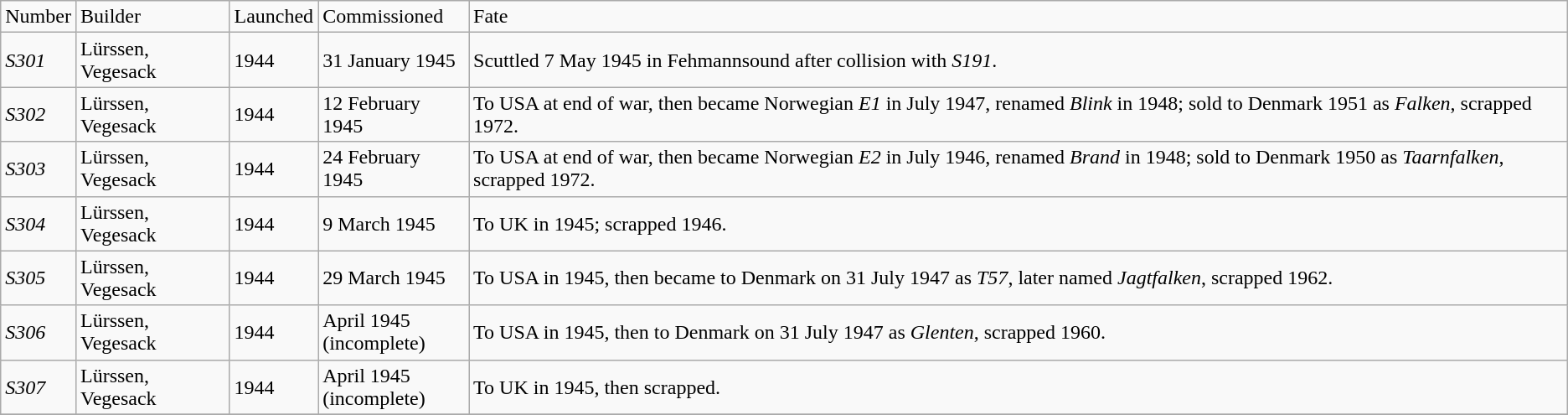<table class="wikitable" style="text-align:left">
<tr>
<td>Number</td>
<td>Builder</td>
<td>Launched</td>
<td>Commissioned</td>
<td>Fate</td>
</tr>
<tr>
<td><em>S301</em></td>
<td>Lürssen, Vegesack</td>
<td>1944</td>
<td>31 January 1945</td>
<td>Scuttled 7 May 1945 in Fehmannsound after collision with <em>S191</em>.</td>
</tr>
<tr>
<td><em>S302</em></td>
<td>Lürssen, Vegesack</td>
<td>1944</td>
<td>12 February 1945</td>
<td>To USA at end of war, then became Norwegian <em>E1</em> in July 1947, renamed <em>Blink</em> in 1948; sold to Denmark 1951 as <em>Falken</em>, scrapped 1972.</td>
</tr>
<tr>
<td><em>S303</em></td>
<td>Lürssen, Vegesack</td>
<td>1944</td>
<td>24 February 1945</td>
<td>To USA at end of war, then became Norwegian <em>E2</em> in July 1946, renamed <em>Brand</em> in 1948; sold to Denmark 1950 as <em>Taarnfalken</em>, scrapped 1972.</td>
</tr>
<tr>
<td><em>S304</em></td>
<td>Lürssen, Vegesack</td>
<td>1944</td>
<td>9 March 1945</td>
<td>To UK in 1945; scrapped 1946.</td>
</tr>
<tr>
<td><em>S305</em></td>
<td>Lürssen, Vegesack</td>
<td>1944</td>
<td>29 March 1945</td>
<td>To USA in 1945, then became to Denmark on 31 July 1947 as <em>T57</em>, later named <em>Jagtfalken</em>, scrapped 1962.</td>
</tr>
<tr>
<td><em>S306</em></td>
<td>Lürssen, Vegesack</td>
<td>1944</td>
<td>April 1945 <br>(incomplete)</td>
<td>To USA in 1945, then to Denmark on 31 July 1947 as <em>Glenten</em>, scrapped 1960.</td>
</tr>
<tr>
<td><em>S307</em></td>
<td>Lürssen, Vegesack</td>
<td>1944</td>
<td>April 1945 <br>(incomplete)</td>
<td>To UK in 1945, then scrapped.</td>
</tr>
<tr>
</tr>
</table>
